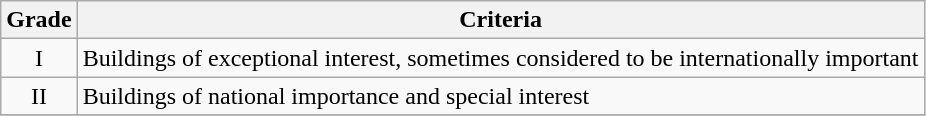<table class="wikitable" border="1">
<tr>
<th>Grade</th>
<th>Criteria</th>
</tr>
<tr>
<td align="center" >I</td>
<td>Buildings of exceptional interest, sometimes considered to be internationally important</td>
</tr>
<tr>
<td align="center" >II</td>
<td>Buildings of national importance and special interest</td>
</tr>
<tr>
</tr>
</table>
